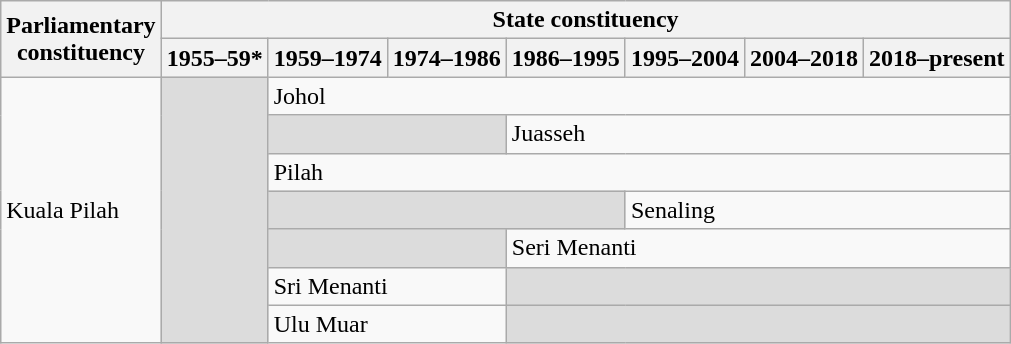<table class="wikitable">
<tr>
<th rowspan="2">Parliamentary<br>constituency</th>
<th colspan="7">State constituency</th>
</tr>
<tr>
<th>1955–59*</th>
<th>1959–1974</th>
<th>1974–1986</th>
<th>1986–1995</th>
<th>1995–2004</th>
<th>2004–2018</th>
<th>2018–present</th>
</tr>
<tr>
<td rowspan="7">Kuala Pilah</td>
<td rowspan="7" bgcolor="dcdcdc"></td>
<td colspan="6">Johol</td>
</tr>
<tr>
<td colspan="2" bgcolor="dcdcdc"></td>
<td colspan="4">Juasseh</td>
</tr>
<tr>
<td colspan="6">Pilah</td>
</tr>
<tr>
<td colspan="3" bgcolor="dcdcdc"></td>
<td colspan="3">Senaling</td>
</tr>
<tr>
<td colspan="2" bgcolor="dcdcdc"></td>
<td colspan="4">Seri Menanti</td>
</tr>
<tr>
<td colspan="2">Sri Menanti</td>
<td colspan="4" bgcolor="dcdcdc"></td>
</tr>
<tr>
<td colspan="2">Ulu Muar</td>
<td colspan="4" bgcolor="dcdcdc"></td>
</tr>
</table>
